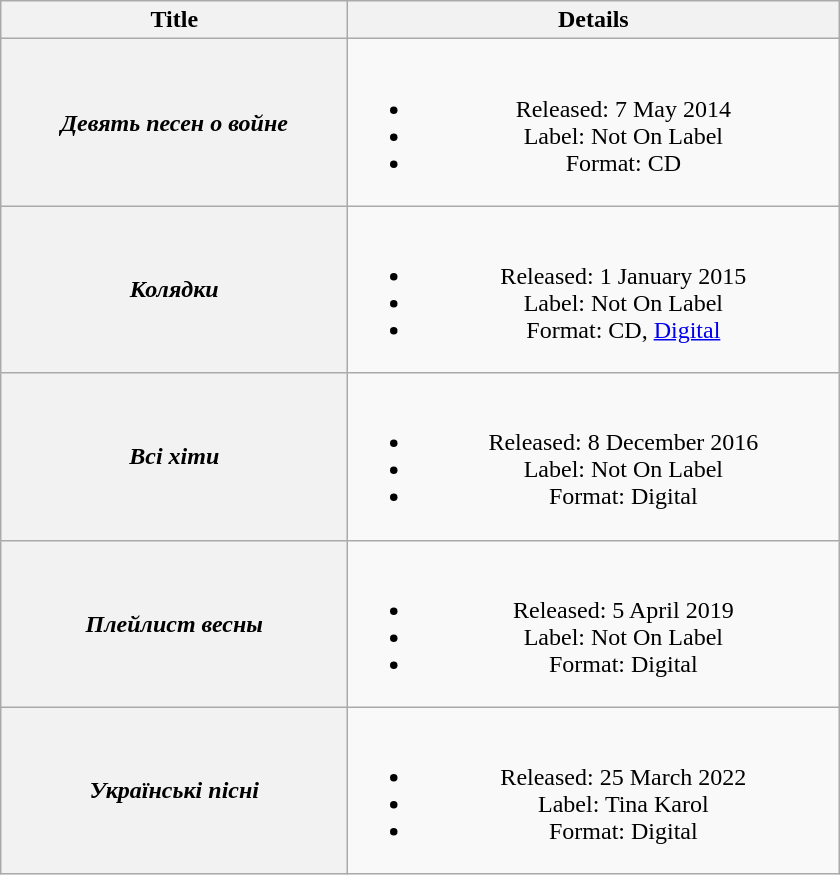<table class="wikitable plainrowheaders" style="text-align:center;">
<tr>
<th scope="col" style="width:14em;">Title</th>
<th scope="col" style="width:20em;">Details</th>
</tr>
<tr>
<th scope="row"><em>Девять песен о войне</em></th>
<td><br><ul><li>Released: 7 May 2014</li><li>Label: Not On Label</li><li>Format: CD</li></ul></td>
</tr>
<tr>
<th scope="row"><em>Колядки</em></th>
<td><br><ul><li>Released: 1 January 2015</li><li>Label: Not On Label</li><li>Format: CD, <a href='#'>Digital</a></li></ul></td>
</tr>
<tr>
<th scope="row"><em>Всі хіти</em></th>
<td><br><ul><li>Released: 8 December 2016</li><li>Label: Not On Label</li><li>Format: Digital</li></ul></td>
</tr>
<tr>
<th scope="row"><em>Плейлист весны</em></th>
<td><br><ul><li>Released: 5 April 2019</li><li>Label: Not On Label</li><li>Format: Digital</li></ul></td>
</tr>
<tr>
<th scope="row"><em>Українські пісні</em></th>
<td><br><ul><li>Released: 25 March 2022</li><li>Label: Tina Karol</li><li>Format: Digital</li></ul></td>
</tr>
</table>
